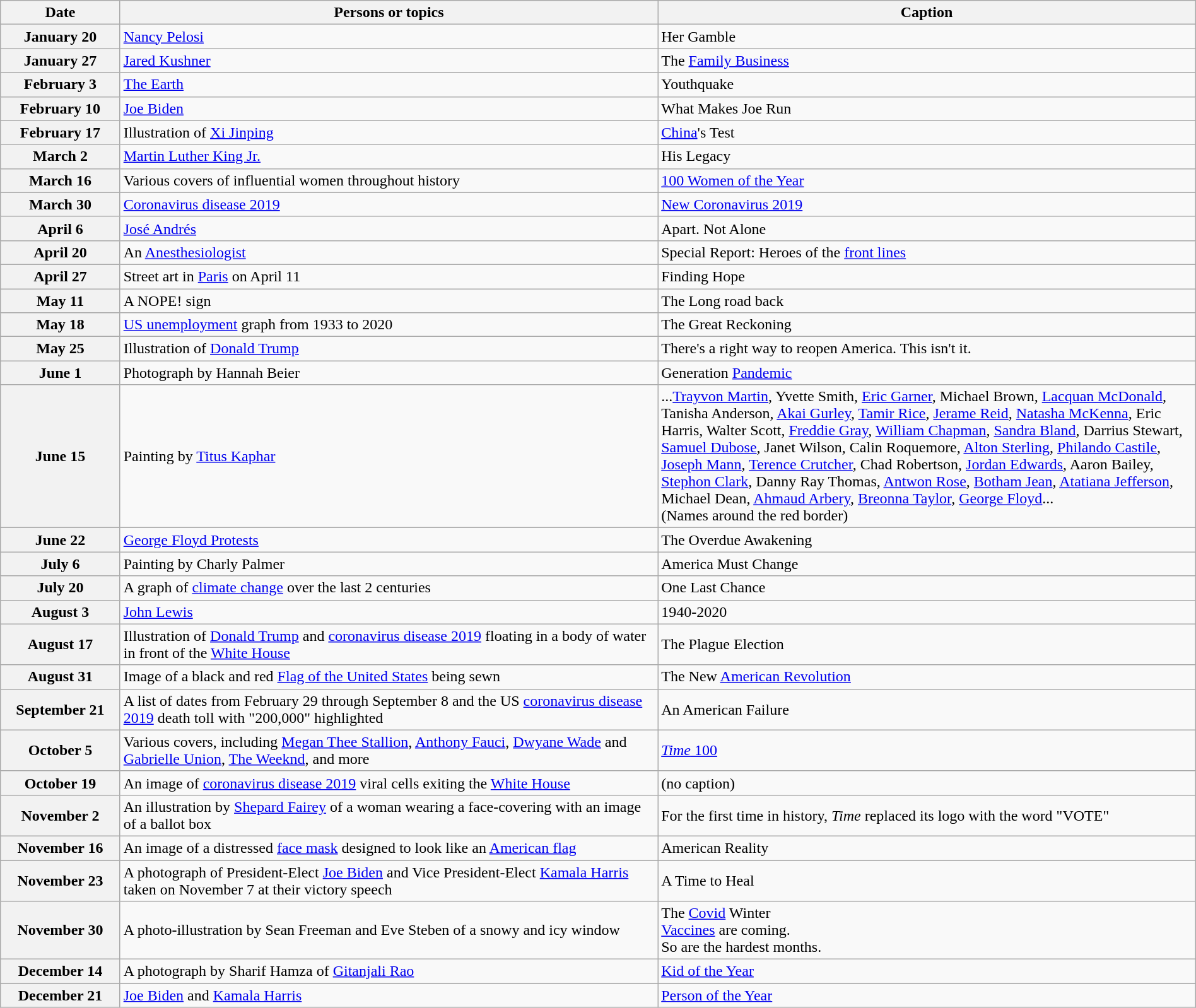<table class="wikitable sortable" style="width:100%;">
<tr>
<th width=10%>Date</th>
<th width=45%>Persons or topics</th>
<th width=45%>Caption</th>
</tr>
<tr>
<th>January 20</th>
<td><a href='#'>Nancy Pelosi</a></td>
<td>Her Gamble</td>
</tr>
<tr>
<th>January 27</th>
<td><a href='#'>Jared Kushner</a></td>
<td>The <a href='#'>Family Business</a></td>
</tr>
<tr>
<th>February 3</th>
<td><a href='#'>The Earth</a></td>
<td>Youthquake</td>
</tr>
<tr>
<th>February 10</th>
<td><a href='#'>Joe Biden</a></td>
<td>What Makes Joe Run</td>
</tr>
<tr>
<th>February 17</th>
<td>Illustration of <a href='#'>Xi Jinping</a></td>
<td><a href='#'>China</a>'s Test</td>
</tr>
<tr>
<th>March 2</th>
<td><a href='#'>Martin Luther King Jr.</a></td>
<td>His Legacy</td>
</tr>
<tr>
<th>March 16</th>
<td>Various covers of influential women throughout history</td>
<td><a href='#'>100 Women of the Year</a></td>
</tr>
<tr>
<th>March 30</th>
<td><a href='#'>Coronavirus disease 2019</a></td>
<td><a href='#'>New Coronavirus 2019</a></td>
</tr>
<tr>
<th>April 6</th>
<td><a href='#'>José Andrés</a></td>
<td>Apart. Not Alone</td>
</tr>
<tr>
<th>April 20</th>
<td>An <a href='#'>Anesthesiologist</a></td>
<td>Special Report: Heroes of the <a href='#'>front lines</a></td>
</tr>
<tr>
<th>April 27</th>
<td>Street art in <a href='#'>Paris</a> on April 11</td>
<td>Finding Hope</td>
</tr>
<tr>
<th>May 11</th>
<td>A NOPE! sign</td>
<td>The Long road back</td>
</tr>
<tr>
<th>May 18</th>
<td><a href='#'>US unemployment</a> graph from 1933 to 2020</td>
<td>The Great Reckoning</td>
</tr>
<tr>
<th>May 25</th>
<td>Illustration of <a href='#'>Donald Trump</a></td>
<td>There's a right way to reopen America. This isn't it.</td>
</tr>
<tr>
<th>June 1</th>
<td>Photograph by Hannah Beier</td>
<td>Generation <a href='#'>Pandemic</a></td>
</tr>
<tr>
<th>June 15</th>
<td>Painting by <a href='#'>Titus Kaphar</a></td>
<td>...<a href='#'>Trayvon Martin</a>, Yvette Smith, <a href='#'>Eric Garner</a>, Michael Brown, <a href='#'>Lacquan McDonald</a>, Tanisha Anderson, <a href='#'>Akai Gurley</a>, <a href='#'>Tamir Rice</a>, <a href='#'>Jerame Reid</a>, <a href='#'>Natasha McKenna</a>, Eric Harris, Walter Scott, <a href='#'>Freddie Gray</a>, <a href='#'>William Chapman</a>, <a href='#'>Sandra Bland</a>, Darrius Stewart, <a href='#'>Samuel Dubose</a>, Janet Wilson, Calin Roquemore, <a href='#'>Alton Sterling</a>, <a href='#'>Philando Castile</a>, <a href='#'>Joseph Mann</a>, <a href='#'>Terence Crutcher</a>, Chad Robertson, <a href='#'>Jordan Edwards</a>, Aaron Bailey, <a href='#'>Stephon Clark</a>, Danny Ray Thomas, <a href='#'>Antwon Rose</a>, <a href='#'>Botham Jean</a>, <a href='#'>Atatiana Jefferson</a>, Michael Dean, <a href='#'>Ahmaud Arbery</a>, <a href='#'>Breonna Taylor</a>, <a href='#'>George Floyd</a>...<br>(Names around the red border)</td>
</tr>
<tr>
<th>June 22</th>
<td><a href='#'>George Floyd Protests</a></td>
<td>The Overdue Awakening</td>
</tr>
<tr>
<th>July 6</th>
<td>Painting by Charly Palmer</td>
<td>America Must Change</td>
</tr>
<tr>
<th>July 20</th>
<td>A graph of <a href='#'>climate change</a> over the last 2 centuries</td>
<td>One Last Chance</td>
</tr>
<tr>
<th>August 3</th>
<td><a href='#'>John Lewis</a></td>
<td>1940-2020</td>
</tr>
<tr>
<th>August 17</th>
<td>Illustration of <a href='#'>Donald Trump</a> and <a href='#'>coronavirus disease 2019</a> floating in a body of water in front of the <a href='#'>White House</a></td>
<td>The Plague Election</td>
</tr>
<tr>
<th>August 31</th>
<td>Image of a black and red <a href='#'>Flag of the United States</a> being sewn</td>
<td>The New <a href='#'>American Revolution</a></td>
</tr>
<tr>
<th>September 21</th>
<td>A list of dates from February 29 through September 8 and the US <a href='#'>coronavirus disease 2019</a> death toll with "200,000" highlighted</td>
<td>An American Failure</td>
</tr>
<tr>
<th>October 5</th>
<td>Various covers, including <a href='#'>Megan Thee Stallion</a>, <a href='#'>Anthony Fauci</a>, <a href='#'>Dwyane Wade</a> and <a href='#'>Gabrielle Union</a>, <a href='#'>The Weeknd</a>, and more</td>
<td><a href='#'><em>Time</em> 100</a></td>
</tr>
<tr>
<th>October 19</th>
<td>An image of <a href='#'>coronavirus disease 2019</a> viral cells exiting the <a href='#'>White House</a></td>
<td>(no caption)</td>
</tr>
<tr>
<th>November 2</th>
<td>An illustration by <a href='#'>Shepard Fairey</a> of a woman wearing a face-covering with an image of a ballot box</td>
<td>For the first time in history, <em>Time</em> replaced its logo with the word "VOTE"</td>
</tr>
<tr>
<th>November 16</th>
<td>An image of a distressed <a href='#'>face mask</a> designed to look like an <a href='#'>American flag</a></td>
<td>American Reality</td>
</tr>
<tr>
<th>November 23</th>
<td>A photograph of President-Elect <a href='#'>Joe Biden</a> and Vice President-Elect <a href='#'>Kamala Harris</a> taken on November 7 at their victory speech</td>
<td>A Time to Heal</td>
</tr>
<tr>
<th>November 30</th>
<td>A photo-illustration by Sean Freeman and Eve Steben of a snowy and icy window</td>
<td>The <a href='#'>Covid</a> Winter<br><a href='#'>Vaccines</a> are coming.
<br>
So are the hardest months.</td>
</tr>
<tr>
<th>December 14</th>
<td>A photograph by Sharif Hamza of <a href='#'>Gitanjali Rao</a></td>
<td><a href='#'>Kid of the Year</a></td>
</tr>
<tr>
<th>December 21</th>
<td><a href='#'>Joe Biden</a> and <a href='#'>Kamala Harris</a></td>
<td><a href='#'>Person of the Year</a></td>
</tr>
</table>
